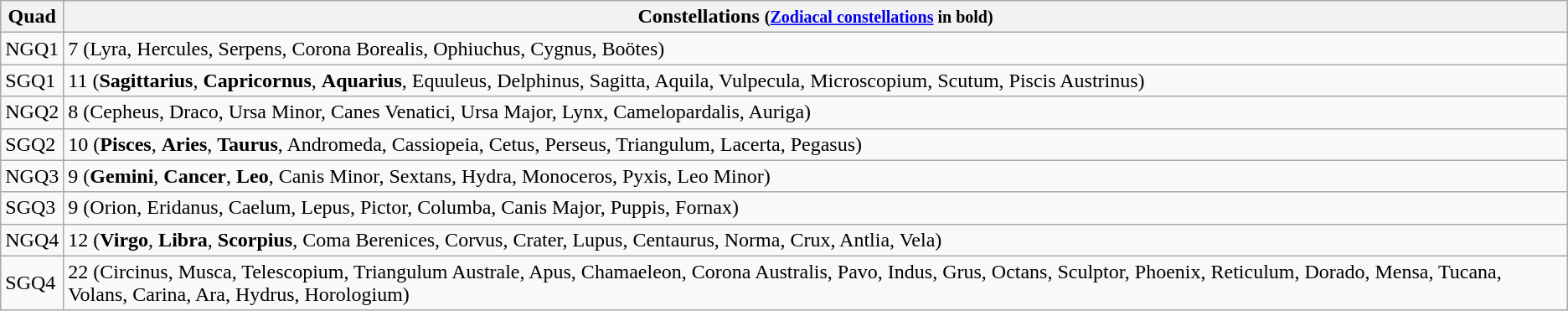<table class="wikitable">
<tr>
<th>Quad</th>
<th>Constellations <small>(<a href='#'>Zodiacal constellations</a> in <strong>bold</strong>)</small></th>
</tr>
<tr>
<td>NGQ1</td>
<td>7 (Lyra, Hercules, Serpens, Corona Borealis, Ophiuchus, Cygnus, Boötes)</td>
</tr>
<tr>
<td>SGQ1</td>
<td>11 (<strong>Sagittarius</strong>, <strong>Capricornus</strong>, <strong>Aquarius</strong>, Equuleus, Delphinus, Sagitta, Aquila, Vulpecula, Microscopium, Scutum, Piscis Austrinus)</td>
</tr>
<tr>
<td>NGQ2</td>
<td>8 (Cepheus, Draco, Ursa Minor, Canes Venatici, Ursa Major, Lynx, Camelopardalis, Auriga)</td>
</tr>
<tr>
<td>SGQ2</td>
<td>10 (<strong>Pisces</strong>, <strong>Aries</strong>, <strong>Taurus</strong>, Andromeda, Cassiopeia, Cetus, Perseus, Triangulum, Lacerta, Pegasus)</td>
</tr>
<tr>
<td>NGQ3</td>
<td>9 (<strong>Gemini</strong>, <strong>Cancer</strong>, <strong>Leo</strong>, Canis Minor, Sextans, Hydra, Monoceros, Pyxis, Leo Minor)</td>
</tr>
<tr>
<td>SGQ3</td>
<td>9 (Orion, Eridanus, Caelum, Lepus, Pictor, Columba, Canis Major, Puppis, Fornax)</td>
</tr>
<tr>
<td>NGQ4</td>
<td>12 (<strong>Virgo</strong>, <strong>Libra</strong>, <strong>Scorpius</strong>, Coma Berenices, Corvus, Crater, Lupus, Centaurus, Norma, Crux, Antlia, Vela)</td>
</tr>
<tr>
<td>SGQ4</td>
<td>22 (Circinus, Musca, Telescopium, Triangulum Australe, Apus, Chamaeleon, Corona Australis, Pavo, Indus, Grus, Octans, Sculptor, Phoenix, Reticulum, Dorado, Mensa, Tucana, Volans, Carina, Ara, Hydrus, Horologium)</td>
</tr>
</table>
